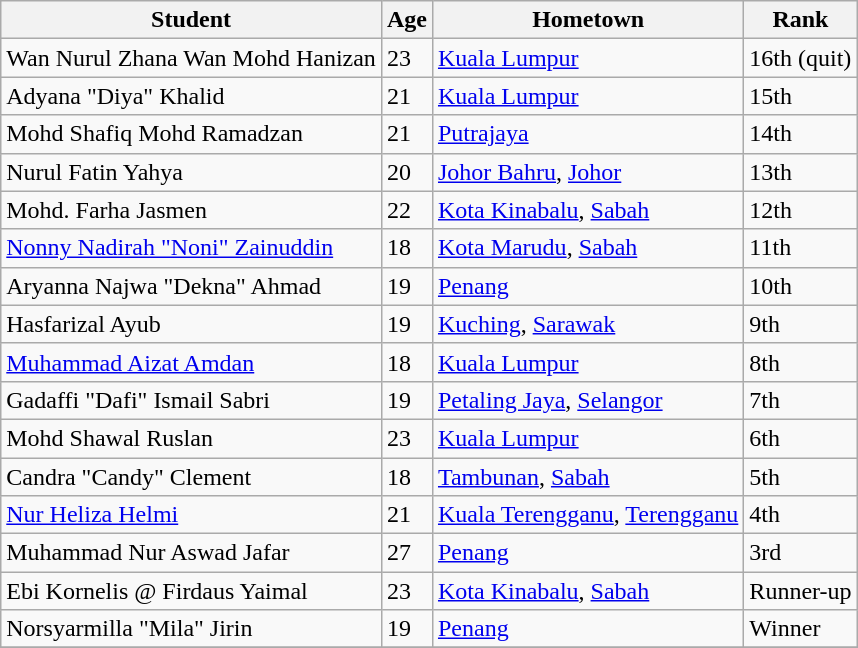<table class="wikitable">
<tr>
<th>Student</th>
<th>Age</th>
<th>Hometown</th>
<th>Rank</th>
</tr>
<tr>
<td>Wan Nurul Zhana Wan Mohd Hanizan</td>
<td>23</td>
<td><a href='#'>Kuala Lumpur</a></td>
<td>16th (quit)</td>
</tr>
<tr>
<td>Adyana "Diya" Khalid</td>
<td>21</td>
<td><a href='#'>Kuala Lumpur</a></td>
<td>15th</td>
</tr>
<tr>
<td>Mohd Shafiq Mohd Ramadzan</td>
<td>21</td>
<td><a href='#'>Putrajaya</a></td>
<td>14th</td>
</tr>
<tr>
<td>Nurul Fatin Yahya</td>
<td>20</td>
<td><a href='#'>Johor Bahru</a>, <a href='#'>Johor</a></td>
<td>13th</td>
</tr>
<tr>
<td>Mohd. Farha Jasmen</td>
<td>22</td>
<td><a href='#'>Kota Kinabalu</a>, <a href='#'>Sabah</a></td>
<td>12th</td>
</tr>
<tr>
<td><a href='#'>Nonny Nadirah "Noni" Zainuddin</a></td>
<td>18</td>
<td><a href='#'>Kota Marudu</a>, <a href='#'>Sabah</a></td>
<td>11th</td>
</tr>
<tr>
<td>Aryanna Najwa "Dekna" Ahmad</td>
<td>19</td>
<td><a href='#'>Penang</a></td>
<td>10th</td>
</tr>
<tr>
<td>Hasfarizal Ayub</td>
<td>19</td>
<td><a href='#'>Kuching</a>, <a href='#'>Sarawak</a></td>
<td>9th</td>
</tr>
<tr>
<td><a href='#'>Muhammad Aizat Amdan</a></td>
<td>18</td>
<td><a href='#'>Kuala Lumpur</a></td>
<td>8th</td>
</tr>
<tr>
<td>Gadaffi "Dafi" Ismail Sabri</td>
<td>19</td>
<td><a href='#'>Petaling Jaya</a>, <a href='#'>Selangor</a></td>
<td>7th</td>
</tr>
<tr>
<td>Mohd Shawal Ruslan</td>
<td>23</td>
<td><a href='#'>Kuala Lumpur</a></td>
<td>6th</td>
</tr>
<tr>
<td>Candra "Candy" Clement</td>
<td>18</td>
<td><a href='#'>Tambunan</a>, <a href='#'>Sabah</a></td>
<td>5th</td>
</tr>
<tr>
<td><a href='#'>Nur Heliza Helmi</a></td>
<td>21</td>
<td><a href='#'>Kuala Terengganu</a>, <a href='#'>Terengganu</a></td>
<td>4th</td>
</tr>
<tr>
<td>Muhammad Nur Aswad Jafar</td>
<td>27</td>
<td><a href='#'>Penang</a></td>
<td>3rd</td>
</tr>
<tr>
<td>Ebi Kornelis @ Firdaus Yaimal</td>
<td>23</td>
<td><a href='#'>Kota Kinabalu</a>, <a href='#'>Sabah</a></td>
<td>Runner-up</td>
</tr>
<tr>
<td>Norsyarmilla "Mila" Jirin</td>
<td>19</td>
<td><a href='#'>Penang</a></td>
<td>Winner</td>
</tr>
<tr>
</tr>
</table>
